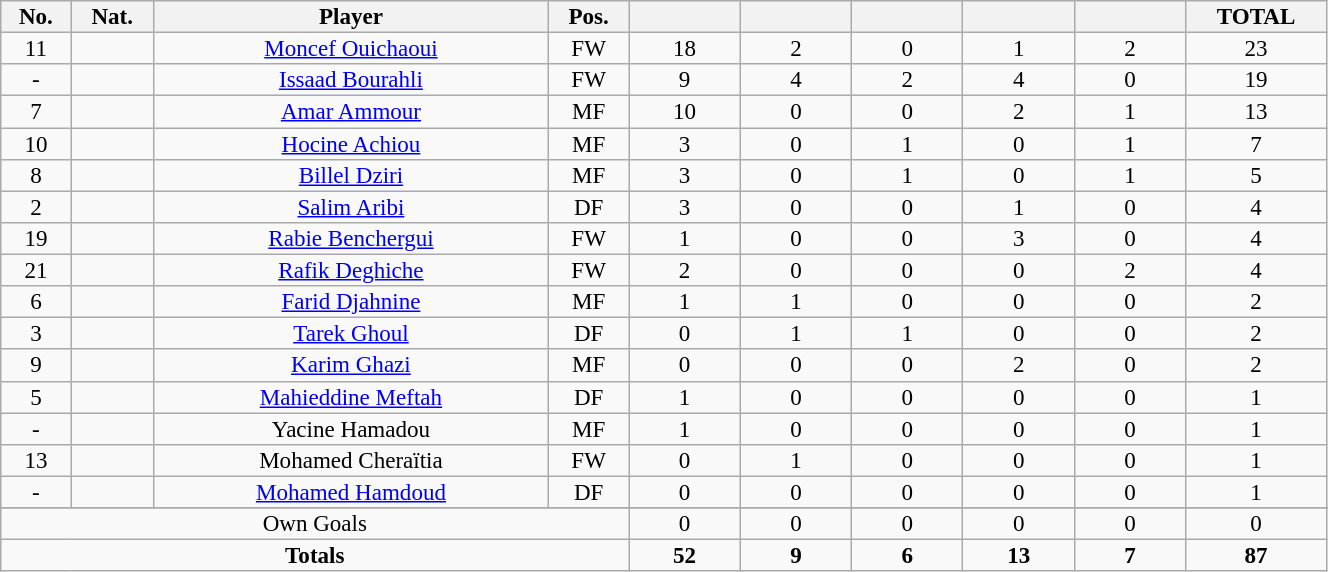<table class="wikitable sortable alternance"  style="font-size:96%; text-align:center; line-height:14px; width:70%;">
<tr>
<th width=10>No.</th>
<th width=10>Nat.</th>
<th width=160>Player</th>
<th width=10><strong>Pos.</strong></th>
<th width=40></th>
<th width=40></th>
<th width=40></th>
<th width=40></th>
<th width=40></th>
<th width=40>TOTAL</th>
</tr>
<tr>
<td>11</td>
<td></td>
<td><a href='#'>Moncef Ouichaoui</a></td>
<td>FW</td>
<td>18</td>
<td>2</td>
<td>0</td>
<td>1</td>
<td>2</td>
<td>23</td>
</tr>
<tr>
<td>-</td>
<td></td>
<td><a href='#'>Issaad Bourahli</a></td>
<td>FW</td>
<td>9</td>
<td>4</td>
<td>2</td>
<td>4</td>
<td>0</td>
<td>19</td>
</tr>
<tr>
<td>7</td>
<td></td>
<td><a href='#'>Amar Ammour</a></td>
<td>MF</td>
<td>10</td>
<td>0</td>
<td>0</td>
<td>2</td>
<td>1</td>
<td>13</td>
</tr>
<tr>
<td>10</td>
<td></td>
<td><a href='#'>Hocine Achiou</a></td>
<td>MF</td>
<td>3</td>
<td>0</td>
<td>1</td>
<td>0</td>
<td>1</td>
<td>7</td>
</tr>
<tr>
<td>8</td>
<td></td>
<td><a href='#'>Billel Dziri</a></td>
<td>MF</td>
<td>3</td>
<td>0</td>
<td>1</td>
<td>0</td>
<td>1</td>
<td>5</td>
</tr>
<tr>
<td>2</td>
<td></td>
<td><a href='#'>Salim Aribi</a></td>
<td>DF</td>
<td>3</td>
<td>0</td>
<td>0</td>
<td>1</td>
<td>0</td>
<td>4</td>
</tr>
<tr>
<td>19</td>
<td></td>
<td><a href='#'>Rabie Benchergui</a></td>
<td>FW</td>
<td>1</td>
<td>0</td>
<td>0</td>
<td>3</td>
<td>0</td>
<td>4</td>
</tr>
<tr>
<td>21</td>
<td></td>
<td><a href='#'>Rafik Deghiche</a></td>
<td>FW</td>
<td>2</td>
<td>0</td>
<td>0</td>
<td>0</td>
<td>2</td>
<td>4</td>
</tr>
<tr>
<td>6</td>
<td></td>
<td><a href='#'>Farid Djahnine</a></td>
<td>MF</td>
<td>1</td>
<td>1</td>
<td>0</td>
<td>0</td>
<td>0</td>
<td>2</td>
</tr>
<tr>
<td>3</td>
<td></td>
<td><a href='#'>Tarek Ghoul</a></td>
<td>DF</td>
<td>0</td>
<td>1</td>
<td>1</td>
<td>0</td>
<td>0</td>
<td>2</td>
</tr>
<tr>
<td>9</td>
<td></td>
<td><a href='#'>Karim Ghazi</a></td>
<td>MF</td>
<td>0</td>
<td>0</td>
<td>0</td>
<td>2</td>
<td>0</td>
<td>2</td>
</tr>
<tr>
<td>5</td>
<td></td>
<td><a href='#'>Mahieddine Meftah</a></td>
<td>DF</td>
<td>1</td>
<td>0</td>
<td>0</td>
<td>0</td>
<td>0</td>
<td>1</td>
</tr>
<tr>
<td>-</td>
<td></td>
<td>Yacine Hamadou</td>
<td>MF</td>
<td>1</td>
<td>0</td>
<td>0</td>
<td>0</td>
<td>0</td>
<td>1</td>
</tr>
<tr>
<td>13</td>
<td></td>
<td>Mohamed Cheraïtia</td>
<td>FW</td>
<td>0</td>
<td>1</td>
<td>0</td>
<td>0</td>
<td>0</td>
<td>1</td>
</tr>
<tr>
<td>-</td>
<td></td>
<td><a href='#'>Mohamed Hamdoud</a></td>
<td>DF</td>
<td>0</td>
<td>0</td>
<td>0</td>
<td>0</td>
<td>0</td>
<td>1</td>
</tr>
<tr>
</tr>
<tr class="sortbottom">
<td colspan="4">Own Goals</td>
<td>0</td>
<td>0</td>
<td>0</td>
<td>0</td>
<td>0</td>
<td>0</td>
</tr>
<tr class="sortbottom">
<td colspan="4"><strong>Totals</strong></td>
<td><strong>52</strong></td>
<td><strong>9</strong></td>
<td><strong>6</strong></td>
<td><strong>13</strong></td>
<td><strong>7</strong></td>
<td><strong>87</strong></td>
</tr>
</table>
